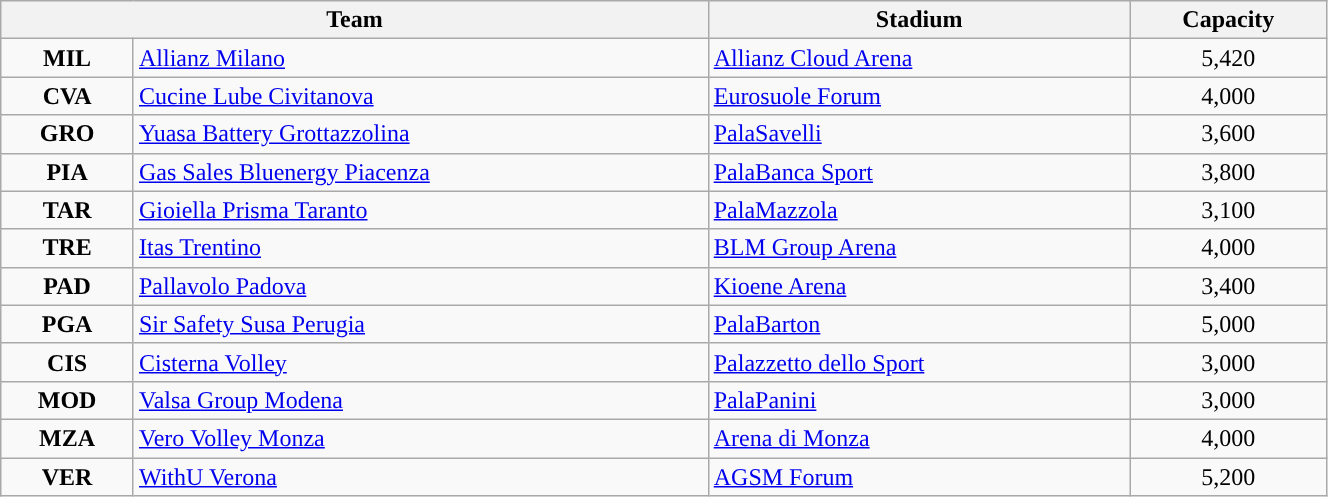<table class="wikitable" width=70%>
<tr>
<th colspan=2 style="text-align: center; border: 1px solid darkgrey;">Team</th>
<th style="text-align: center; border: 1px solid darkgrey;">Stadium</th>
<th style="text-align: center; border: 1px solid darkgrey;">Capacity</th>
</tr>
<tr>
<td style="text-align: center; border: 1px solid darkgrey;"><strong>MIL</strong></td>
<td style="text-align: left; border: 1px solid darkgrey;"><a href='#'>Allianz Milano</a></td>
<td style="text-align: left; border: 1px solid darkgrey;"><a href='#'>Allianz Cloud Arena</a></td>
<td style="text-align: center; border: 1px solid darkgrey;">5,420</td>
</tr>
<tr>
<td style="text-align: center; border: 1px solid darkgrey;"><strong>CVA</strong></td>
<td style="text-align: left; border: 1px solid darkgrey;"><a href='#'>Cucine Lube Civitanova</a></td>
<td style="text-align: left; border: 1px solid darkgrey;"><a href='#'>Eurosuole Forum</a></td>
<td style="text-align: center; border: 1px solid darkgrey;">4,000</td>
</tr>
<tr>
<td style="text-align: center; border: 1px solid darkgrey;"><strong>GRO</strong></td>
<td style="text-align: left; border: 1px solid darkgrey"><a href='#'>Yuasa Battery Grottazzolina</a></td>
<td style="text-align: left; border: 1px solid darkgrey;"><a href='#'>PalaSavelli</a></td>
<td style="text-align: center; border: 1px solid darkgrey;">3,600</td>
</tr>
<tr>
<td style="text-align: center; border: 1px solid darkgrey;"><strong>PIA</strong></td>
<td style="text-align: left; border: 1px solid darkgrey;"><a href='#'>Gas Sales Bluenergy Piacenza</a></td>
<td style="text-align: left; border: 1px solid darkgrey;"><a href='#'>PalaBanca Sport</a></td>
<td style="text-align: center; border: 1px solid darkgrey;">3,800</td>
</tr>
<tr>
<td style="text-align: center; border: 1px solid darkgrey;"><strong>TAR</strong></td>
<td style="text-align: left; border: 1px solid darkgrey;"><a href='#'>Gioiella Prisma Taranto</a></td>
<td style="text-align: left; border: 1px solid darkgrey;"><a href='#'>PalaMazzola</a></td>
<td style="text-align: center; border: 1px solid darkgrey;">3,100</td>
</tr>
<tr>
<td style="text-align: center; border: 1px solid darkgrey;"><strong>TRE</strong></td>
<td style="text-align: left; border: 1px solid darkgrey;"><a href='#'>Itas Trentino</a></td>
<td style="text-align: left; border: 1px solid darkgrey;"><a href='#'>BLM Group Arena</a></td>
<td style="text-align: center; border: 1px solid darkgrey;">4,000</td>
</tr>
<tr>
<td style="text-align: center; border: 1px solid darkgrey;"><strong>PAD</strong></td>
<td style="text-align: left; border: 1px solid darkgrey;"><a href='#'>Pallavolo Padova</a></td>
<td style="text-align: left; border: 1px solid darkgrey;"><a href='#'>Kioene Arena</a></td>
<td style="text-align: center; border: 1px solid darkgrey;">3,400</td>
</tr>
<tr>
<td style="text-align: center; border: 1px solid darkgrey;"><strong>PGA</strong></td>
<td style="text-align: left; border: 1px solid darkgrey;"><a href='#'>Sir Safety Susa Perugia</a></td>
<td style="text-align: left; border: 1px solid darkgrey;"><a href='#'>PalaBarton</a></td>
<td style="text-align: center; border: 1px solid darkgrey;">5,000</td>
</tr>
<tr>
<td style="text-align: center; border: 1px solid darkgrey;"><strong>CIS</strong></td>
<td style="text-align: left; border: 1px solid darkgrey;"><a href='#'>Cisterna Volley</a></td>
<td style="text-align: left; border: 1px solid darkgrey;"><a href='#'>Palazzetto dello Sport</a></td>
<td style="text-align: center; border: 1px solid darkgrey;">3,000</td>
</tr>
<tr>
<td style="text-align: center; border: 1px solid darkgrey;"><strong>MOD</strong></td>
<td style="text-align: left; border: 1px solid darkgrey;"><a href='#'>Valsa Group Modena</a></td>
<td style="text-align: left; border: 1px solid darkgrey;"><a href='#'>PalaPanini</a></td>
<td style="text-align: center; border: 1px solid darkgrey;">3,000</td>
</tr>
<tr>
<td style="text-align: center; border: 1px solid darkgrey;"><strong>MZA</strong></td>
<td style="text-align: left; border: 1px solid darkgrey;"><a href='#'>Vero Volley Monza</a></td>
<td style="text-align: left; border: 1px solid darkgrey;"><a href='#'>Arena di Monza</a></td>
<td style="text-align: center; border: 1px solid darkgrey;">4,000</td>
</tr>
<tr>
<td style="text-align: center; border: 1px solid darkgrey;"><strong>VER</strong></td>
<td style="text-align: left; border: 1px solid darkgrey;"><a href='#'>WithU Verona</a></td>
<td style="text-align: left; border: 1px solid darkgrey;"><a href='#'>AGSM Forum</a></td>
<td style="text-align: center; border: 1px solid darkgrey;">5,200</td>
</tr>
</table>
